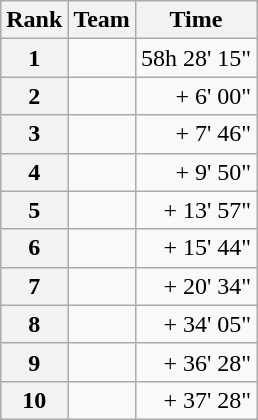<table class="wikitable">
<tr>
<th scope="col">Rank</th>
<th scope="col">Team</th>
<th scope="col">Time</th>
</tr>
<tr>
<th scope="row">1</th>
<td> </td>
<td align="right">58h 28' 15"</td>
</tr>
<tr>
<th scope="row">2</th>
<td> </td>
<td align="right">+ 6' 00"</td>
</tr>
<tr>
<th scope="row">3</th>
<td> </td>
<td align="right">+ 7' 46"</td>
</tr>
<tr>
<th scope="row">4</th>
<td> </td>
<td align="right">+ 9' 50"</td>
</tr>
<tr>
<th scope="row">5</th>
<td> </td>
<td align="right">+ 13' 57"</td>
</tr>
<tr>
<th scope="row">6</th>
<td> </td>
<td align="right">+ 15' 44"</td>
</tr>
<tr>
<th scope="row">7</th>
<td> </td>
<td align="right">+ 20' 34"</td>
</tr>
<tr>
<th scope="row">8</th>
<td> </td>
<td align="right">+ 34' 05"</td>
</tr>
<tr>
<th scope="row">9</th>
<td> </td>
<td align="right">+ 36' 28"</td>
</tr>
<tr>
<th scope="row">10</th>
<td> </td>
<td align="right">+ 37' 28"</td>
</tr>
</table>
